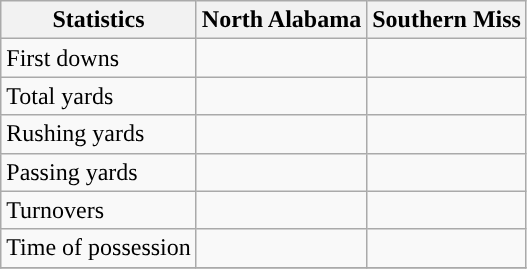<table class="wikitable">
<tr>
<th>Statistics</th>
<th>North Alabama</th>
<th>Southern Miss</th>
</tr>
<tr>
<td>First downs</td>
<td> </td>
<td> </td>
</tr>
<tr>
<td>Total yards</td>
<td> </td>
<td> </td>
</tr>
<tr>
<td>Rushing yards</td>
<td> </td>
<td> </td>
</tr>
<tr>
<td>Passing yards</td>
<td> </td>
<td> </td>
</tr>
<tr>
<td>Turnovers</td>
<td> </td>
<td> </td>
</tr>
<tr>
<td>Time of possession</td>
<td> </td>
<td> </td>
</tr>
<tr>
</tr>
</table>
